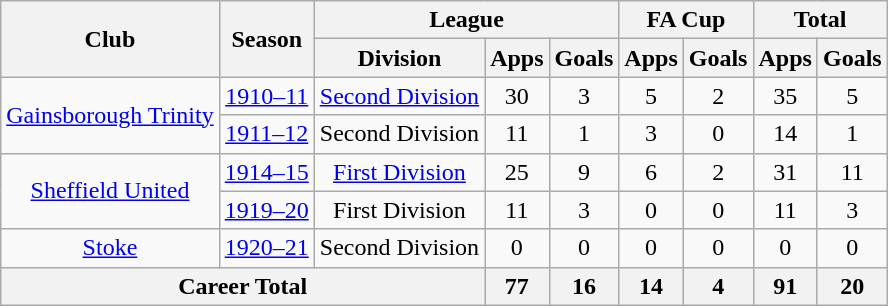<table class="wikitable" style="text-align: center;">
<tr>
<th rowspan="2">Club</th>
<th rowspan="2">Season</th>
<th colspan="3">League</th>
<th colspan="2">FA Cup</th>
<th colspan="2">Total</th>
</tr>
<tr>
<th>Division</th>
<th>Apps</th>
<th>Goals</th>
<th>Apps</th>
<th>Goals</th>
<th>Apps</th>
<th>Goals</th>
</tr>
<tr>
<td rowspan=2><a href='#'>Gainsborough Trinity</a></td>
<td><a href='#'>1910–11</a></td>
<td><a href='#'>Second Division</a></td>
<td>30</td>
<td>3</td>
<td>5</td>
<td>2</td>
<td>35</td>
<td>5</td>
</tr>
<tr>
<td><a href='#'>1911–12</a></td>
<td>Second Division</td>
<td>11</td>
<td>1</td>
<td>3</td>
<td>0</td>
<td>14</td>
<td>1</td>
</tr>
<tr>
<td rowspan=2><a href='#'>Sheffield United</a></td>
<td><a href='#'>1914–15</a></td>
<td><a href='#'>First Division</a></td>
<td>25</td>
<td>9</td>
<td>6</td>
<td>2</td>
<td>31</td>
<td>11</td>
</tr>
<tr>
<td><a href='#'>1919–20</a></td>
<td>First Division</td>
<td>11</td>
<td>3</td>
<td>0</td>
<td>0</td>
<td>11</td>
<td>3</td>
</tr>
<tr>
<td><a href='#'>Stoke</a></td>
<td><a href='#'>1920–21</a></td>
<td>Second Division</td>
<td>0</td>
<td>0</td>
<td>0</td>
<td>0</td>
<td>0</td>
<td>0</td>
</tr>
<tr>
<th colspan="3">Career Total</th>
<th>77</th>
<th>16</th>
<th>14</th>
<th>4</th>
<th>91</th>
<th>20</th>
</tr>
</table>
